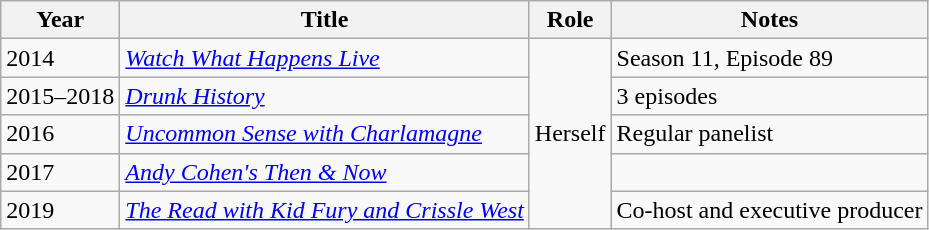<table class="wikitable sortable">
<tr>
<th>Year</th>
<th>Title</th>
<th>Role</th>
<th class="unsortable">Notes</th>
</tr>
<tr>
<td>2014</td>
<td><em><a href='#'>Watch What Happens Live</a></em></td>
<td rowspan="5">Herself</td>
<td>Season 11, Episode 89</td>
</tr>
<tr>
<td>2015–2018</td>
<td><em><a href='#'>Drunk History</a></em></td>
<td>3 episodes</td>
</tr>
<tr>
<td>2016</td>
<td><em><a href='#'>Uncommon Sense with Charlamagne</a></em></td>
<td>Regular panelist</td>
</tr>
<tr>
<td>2017</td>
<td><em><a href='#'>Andy Cohen's Then & Now</a></em></td>
<td></td>
</tr>
<tr>
<td>2019</td>
<td><em><a href='#'>The Read with Kid Fury and Crissle West</a></em></td>
<td>Co-host and executive producer</td>
</tr>
</table>
